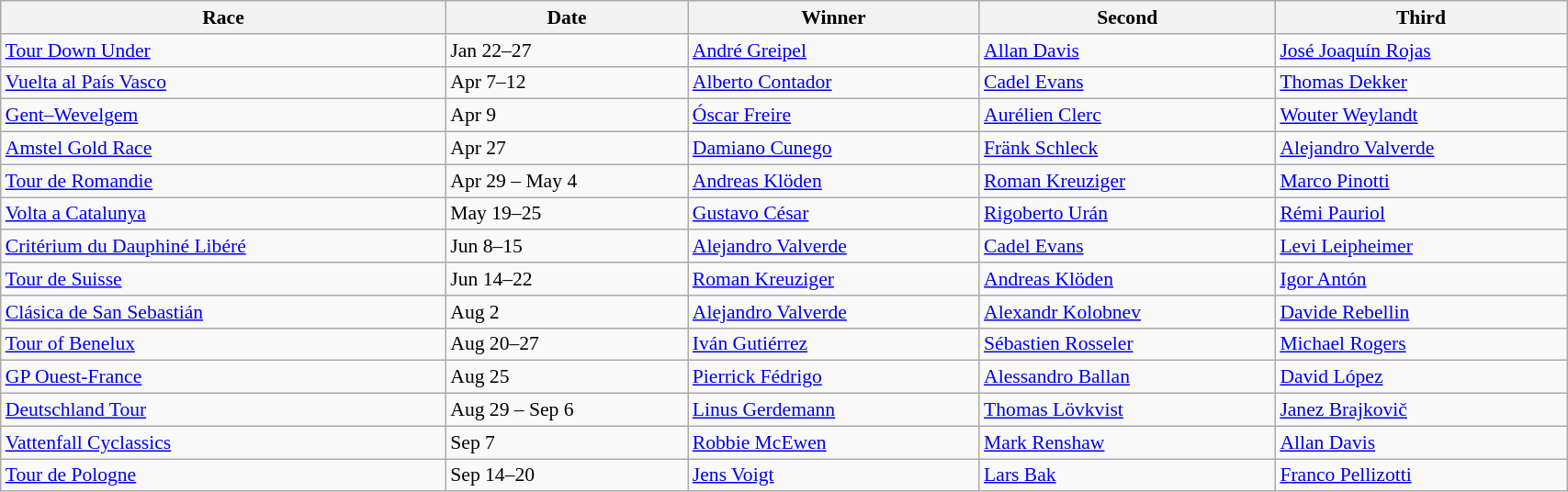<table class=wikitable style="font-size:90%" width="90%">
<tr>
<th>Race</th>
<th>Date</th>
<th>Winner</th>
<th>Second</th>
<th>Third</th>
</tr>
<tr>
<td> <a href='#'>Tour Down Under</a></td>
<td>Jan 22–27</td>
<td> <a href='#'>André Greipel</a></td>
<td> <a href='#'>Allan Davis</a></td>
<td> <a href='#'>José Joaquín Rojas</a></td>
</tr>
<tr>
<td> <a href='#'>Vuelta al País Vasco</a></td>
<td>Apr 7–12</td>
<td> <a href='#'>Alberto Contador</a></td>
<td> <a href='#'>Cadel Evans</a></td>
<td> <a href='#'>Thomas Dekker</a></td>
</tr>
<tr>
<td> <a href='#'>Gent–Wevelgem</a></td>
<td>Apr 9</td>
<td> <a href='#'>Óscar Freire</a></td>
<td> <a href='#'>Aurélien Clerc</a></td>
<td> <a href='#'>Wouter Weylandt</a></td>
</tr>
<tr>
<td> <a href='#'>Amstel Gold Race</a></td>
<td>Apr 27</td>
<td> <a href='#'>Damiano Cunego</a></td>
<td> <a href='#'>Fränk Schleck</a></td>
<td> <a href='#'>Alejandro Valverde</a></td>
</tr>
<tr>
<td> <a href='#'>Tour de Romandie</a></td>
<td>Apr 29 – May 4</td>
<td> <a href='#'>Andreas Klöden</a></td>
<td> <a href='#'>Roman Kreuziger</a></td>
<td> <a href='#'>Marco Pinotti</a></td>
</tr>
<tr>
<td> <a href='#'>Volta a Catalunya</a></td>
<td>May 19–25</td>
<td> <a href='#'>Gustavo César</a></td>
<td> <a href='#'>Rigoberto Urán</a></td>
<td> <a href='#'>Rémi Pauriol</a></td>
</tr>
<tr>
<td> <a href='#'>Critérium du Dauphiné Libéré</a></td>
<td>Jun 8–15</td>
<td> <a href='#'>Alejandro Valverde</a></td>
<td> <a href='#'>Cadel Evans</a></td>
<td> <a href='#'>Levi Leipheimer</a></td>
</tr>
<tr>
<td> <a href='#'>Tour de Suisse</a></td>
<td>Jun 14–22</td>
<td> <a href='#'>Roman Kreuziger</a></td>
<td> <a href='#'>Andreas Klöden</a></td>
<td> <a href='#'>Igor Antón</a></td>
</tr>
<tr>
<td> <a href='#'>Clásica de San Sebastián</a></td>
<td>Aug 2</td>
<td> <a href='#'>Alejandro Valverde</a></td>
<td> <a href='#'>Alexandr Kolobnev</a></td>
<td> <a href='#'>Davide Rebellin</a></td>
</tr>
<tr>
<td> <a href='#'>Tour of Benelux</a></td>
<td>Aug 20–27</td>
<td> <a href='#'>Iván Gutiérrez</a></td>
<td> <a href='#'>Sébastien Rosseler</a></td>
<td> <a href='#'>Michael Rogers</a></td>
</tr>
<tr>
<td> <a href='#'>GP Ouest-France</a></td>
<td>Aug 25</td>
<td> <a href='#'>Pierrick Fédrigo</a></td>
<td> <a href='#'>Alessandro Ballan</a></td>
<td> <a href='#'>David López</a></td>
</tr>
<tr>
<td> <a href='#'>Deutschland Tour</a></td>
<td>Aug 29 – Sep 6</td>
<td> <a href='#'>Linus Gerdemann</a></td>
<td> <a href='#'>Thomas Lövkvist</a></td>
<td> <a href='#'>Janez Brajkovič</a></td>
</tr>
<tr>
<td> <a href='#'>Vattenfall Cyclassics</a></td>
<td>Sep 7</td>
<td> <a href='#'>Robbie McEwen</a></td>
<td> <a href='#'>Mark Renshaw</a></td>
<td> <a href='#'>Allan Davis</a></td>
</tr>
<tr>
<td> <a href='#'>Tour de Pologne</a></td>
<td>Sep 14–20</td>
<td> <a href='#'>Jens Voigt</a></td>
<td> <a href='#'>Lars Bak</a></td>
<td> <a href='#'>Franco Pellizotti</a></td>
</tr>
</table>
